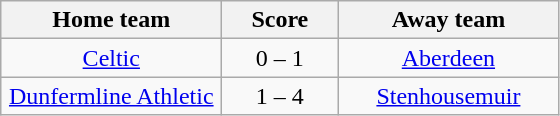<table class="wikitable" style="text-align: center">
<tr>
<th width=140>Home team</th>
<th width=70>Score</th>
<th width=140>Away team</th>
</tr>
<tr>
<td><a href='#'>Celtic</a></td>
<td>0 – 1</td>
<td><a href='#'>Aberdeen</a></td>
</tr>
<tr>
<td><a href='#'>Dunfermline Athletic</a></td>
<td>1 – 4</td>
<td><a href='#'>Stenhousemuir</a></td>
</tr>
</table>
